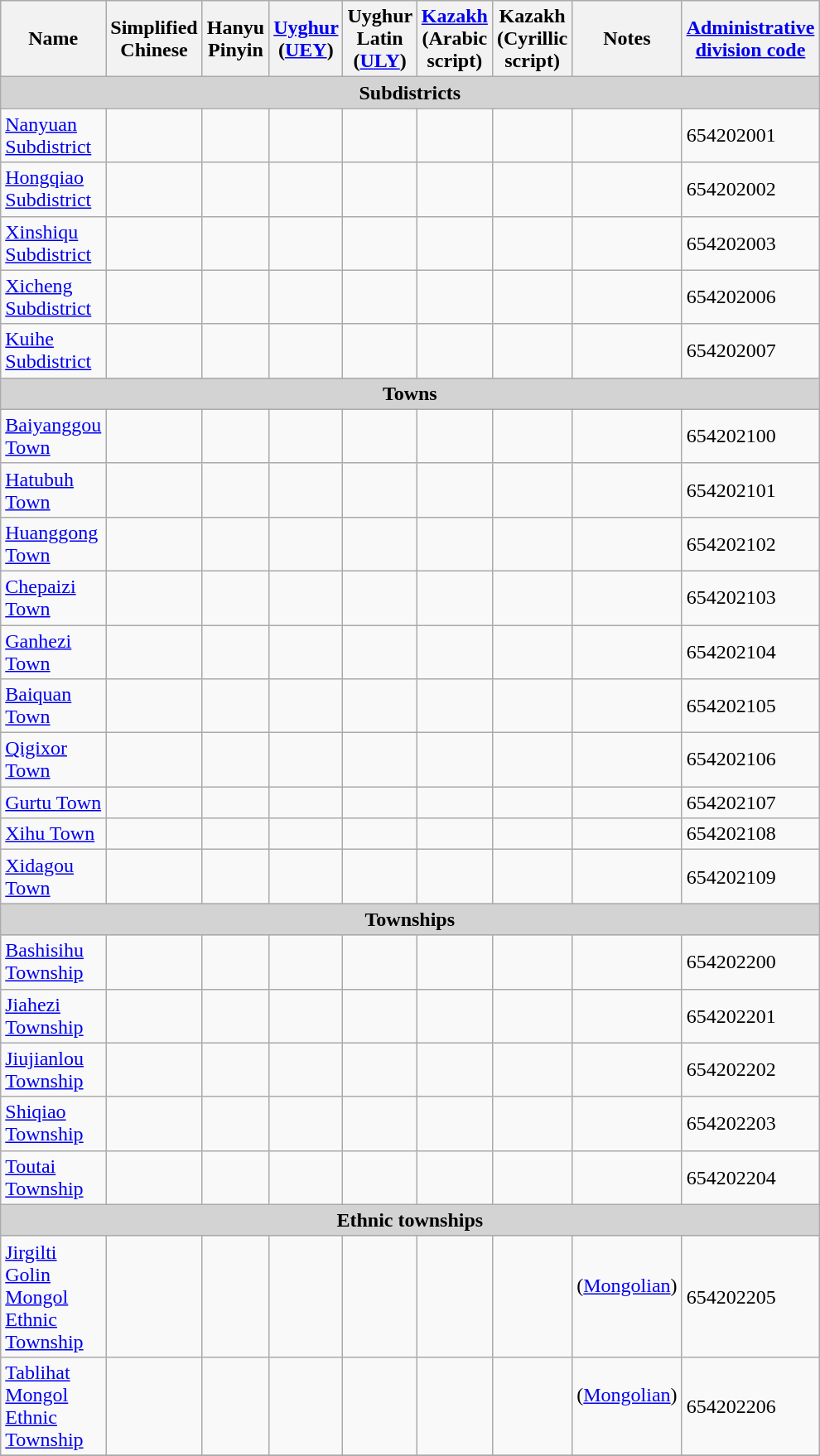<table class="wikitable" align="center" style="width:50%; border="1">
<tr>
<th>Name</th>
<th>Simplified Chinese</th>
<th>Hanyu Pinyin</th>
<th><a href='#'>Uyghur</a> (<a href='#'>UEY</a>)</th>
<th>Uyghur Latin (<a href='#'>ULY</a>)</th>
<th><a href='#'>Kazakh</a> (Arabic script)</th>
<th>Kazakh (Cyrillic script)</th>
<th>Notes</th>
<th><a href='#'>Administrative division code</a></th>
</tr>
<tr>
<td colspan="9"  style="text-align:center; background:#d3d3d3;"><strong>Subdistricts</strong></td>
</tr>
<tr --------->
<td><a href='#'>Nanyuan Subdistrict</a></td>
<td></td>
<td></td>
<td></td>
<td></td>
<td></td>
<td></td>
<td></td>
<td>654202001</td>
</tr>
<tr>
<td><a href='#'>Hongqiao Subdistrict</a></td>
<td></td>
<td></td>
<td></td>
<td></td>
<td></td>
<td></td>
<td></td>
<td>654202002</td>
</tr>
<tr>
<td><a href='#'>Xinshiqu Subdistrict</a></td>
<td></td>
<td></td>
<td></td>
<td></td>
<td></td>
<td></td>
<td></td>
<td>654202003</td>
</tr>
<tr>
<td><a href='#'>Xicheng Subdistrict</a></td>
<td></td>
<td></td>
<td></td>
<td></td>
<td></td>
<td></td>
<td></td>
<td>654202006</td>
</tr>
<tr>
<td><a href='#'>Kuihe Subdistrict</a></td>
<td></td>
<td></td>
<td></td>
<td></td>
<td></td>
<td></td>
<td></td>
<td>654202007</td>
</tr>
<tr>
<td colspan="9"  style="text-align:center; background:#d3d3d3;"><strong>Towns</strong></td>
</tr>
<tr --------->
<td><a href='#'>Baiyanggou Town</a></td>
<td></td>
<td></td>
<td></td>
<td></td>
<td></td>
<td></td>
<td></td>
<td>654202100</td>
</tr>
<tr>
<td><a href='#'>Hatubuh Town</a></td>
<td></td>
<td></td>
<td></td>
<td></td>
<td></td>
<td></td>
<td></td>
<td>654202101</td>
</tr>
<tr>
<td><a href='#'>Huanggong Town</a></td>
<td></td>
<td></td>
<td></td>
<td></td>
<td></td>
<td></td>
<td></td>
<td>654202102</td>
</tr>
<tr>
<td><a href='#'>Chepaizi Town</a></td>
<td></td>
<td></td>
<td></td>
<td></td>
<td></td>
<td></td>
<td></td>
<td>654202103</td>
</tr>
<tr>
<td><a href='#'>Ganhezi Town</a></td>
<td></td>
<td></td>
<td></td>
<td></td>
<td></td>
<td></td>
<td></td>
<td>654202104</td>
</tr>
<tr>
<td><a href='#'>Baiquan Town</a></td>
<td></td>
<td></td>
<td></td>
<td></td>
<td></td>
<td></td>
<td></td>
<td>654202105</td>
</tr>
<tr>
<td><a href='#'>Qigixor Town</a></td>
<td></td>
<td></td>
<td></td>
<td></td>
<td></td>
<td></td>
<td></td>
<td>654202106</td>
</tr>
<tr>
<td><a href='#'>Gurtu Town</a></td>
<td></td>
<td></td>
<td></td>
<td></td>
<td></td>
<td></td>
<td></td>
<td>654202107</td>
</tr>
<tr>
<td><a href='#'>Xihu Town</a></td>
<td></td>
<td></td>
<td></td>
<td></td>
<td></td>
<td></td>
<td></td>
<td>654202108</td>
</tr>
<tr>
<td><a href='#'>Xidagou Town</a></td>
<td></td>
<td></td>
<td></td>
<td></td>
<td></td>
<td></td>
<td></td>
<td>654202109</td>
</tr>
<tr>
<td colspan="9"  style="text-align:center; background:#d3d3d3;"><strong>Townships</strong></td>
</tr>
<tr --------->
<td><a href='#'>Bashisihu Township</a></td>
<td></td>
<td></td>
<td></td>
<td></td>
<td></td>
<td></td>
<td></td>
<td>654202200</td>
</tr>
<tr>
<td><a href='#'>Jiahezi Township</a></td>
<td></td>
<td></td>
<td></td>
<td></td>
<td></td>
<td></td>
<td></td>
<td>654202201</td>
</tr>
<tr>
<td><a href='#'>Jiujianlou Township</a></td>
<td></td>
<td></td>
<td></td>
<td></td>
<td></td>
<td></td>
<td></td>
<td>654202202</td>
</tr>
<tr>
<td><a href='#'>Shiqiao Township</a></td>
<td></td>
<td></td>
<td></td>
<td></td>
<td></td>
<td></td>
<td></td>
<td>654202203</td>
</tr>
<tr>
<td><a href='#'>Toutai Township</a></td>
<td></td>
<td></td>
<td></td>
<td></td>
<td></td>
<td></td>
<td></td>
<td>654202204</td>
</tr>
<tr>
<td colspan="9"  style="text-align:center; background:#d3d3d3;"><strong>Ethnic townships</strong></td>
</tr>
<tr --------->
<td><a href='#'>Jirgilti Golin Mongol Ethnic Township</a></td>
<td></td>
<td></td>
<td></td>
<td></td>
<td></td>
<td></td>
<td>(<a href='#'>Mongolian</a>)<br><br></td>
<td>654202205</td>
</tr>
<tr>
<td><a href='#'>Tablihat Mongol Ethnic Township</a></td>
<td></td>
<td></td>
<td></td>
<td></td>
<td></td>
<td></td>
<td>(<a href='#'>Mongolian</a>)<br><br></td>
<td>654202206</td>
</tr>
<tr>
</tr>
</table>
